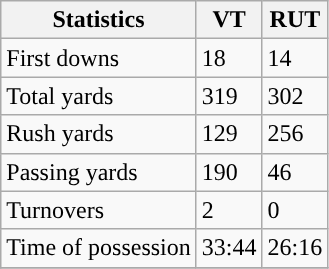<table class="wikitable" style="float: left;">
<tr>
<th>Statistics</th>
<th>VT</th>
<th>RUT</th>
</tr>
<tr>
<td>First downs</td>
<td>18</td>
<td>14</td>
</tr>
<tr>
<td>Total yards</td>
<td>319</td>
<td>302</td>
</tr>
<tr>
<td>Rush yards</td>
<td>129</td>
<td>256</td>
</tr>
<tr>
<td>Passing yards</td>
<td>190</td>
<td>46</td>
</tr>
<tr>
<td>Turnovers</td>
<td>2</td>
<td>0</td>
</tr>
<tr>
<td>Time of possession</td>
<td>33:44</td>
<td>26:16</td>
</tr>
<tr>
</tr>
</table>
